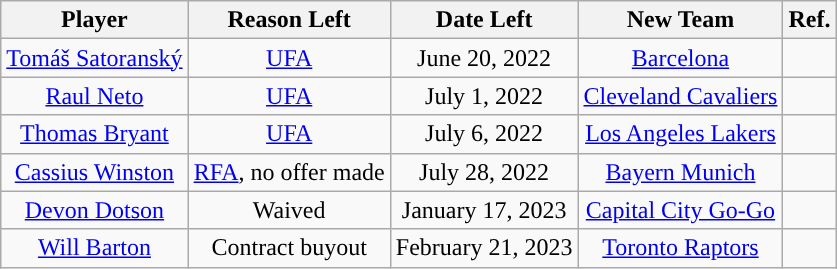<table class="wikitable sortable sortable" style="text-align: center">
<tr>
<th>Player</th>
<th>Reason Left</th>
<th>Date Left</th>
<th>New Team</th>
<th>Ref.</th>
</tr>
<tr>
<td><a href='#'>Tomáš Satoranský</a></td>
<td><a href='#'>UFA</a></td>
<td>June 20, 2022</td>
<td><a href='#'>Barcelona</a> </td>
<td></td>
</tr>
<tr>
<td><a href='#'>Raul Neto</a></td>
<td><a href='#'>UFA</a></td>
<td>July 1, 2022</td>
<td><a href='#'>Cleveland Cavaliers</a></td>
<td></td>
</tr>
<tr>
<td><a href='#'>Thomas Bryant</a></td>
<td><a href='#'>UFA</a></td>
<td>July 6, 2022</td>
<td><a href='#'>Los Angeles Lakers</a></td>
<td></td>
</tr>
<tr>
<td><a href='#'>Cassius Winston</a></td>
<td><a href='#'>RFA</a>, no offer made</td>
<td>July 28, 2022</td>
<td><a href='#'>Bayern Munich</a> </td>
<td></td>
</tr>
<tr>
<td><a href='#'>Devon Dotson</a></td>
<td>Waived</td>
<td>January 17, 2023</td>
<td><a href='#'>Capital City Go-Go</a></td>
<td></td>
</tr>
<tr>
<td><a href='#'>Will Barton</a></td>
<td>Contract buyout</td>
<td>February 21, 2023</td>
<td><a href='#'>Toronto Raptors</a></td>
<td></td>
</tr>
</table>
